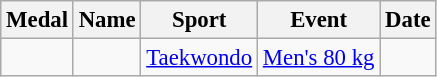<table class="wikitable sortable" style=font-size:95%>
<tr>
<th>Medal</th>
<th>Name</th>
<th>Sport</th>
<th>Event</th>
<th>Date</th>
</tr>
<tr>
<td></td>
<td></td>
<td><a href='#'>Taekwondo</a></td>
<td><a href='#'>Men's 80 kg</a></td>
<td></td>
</tr>
</table>
